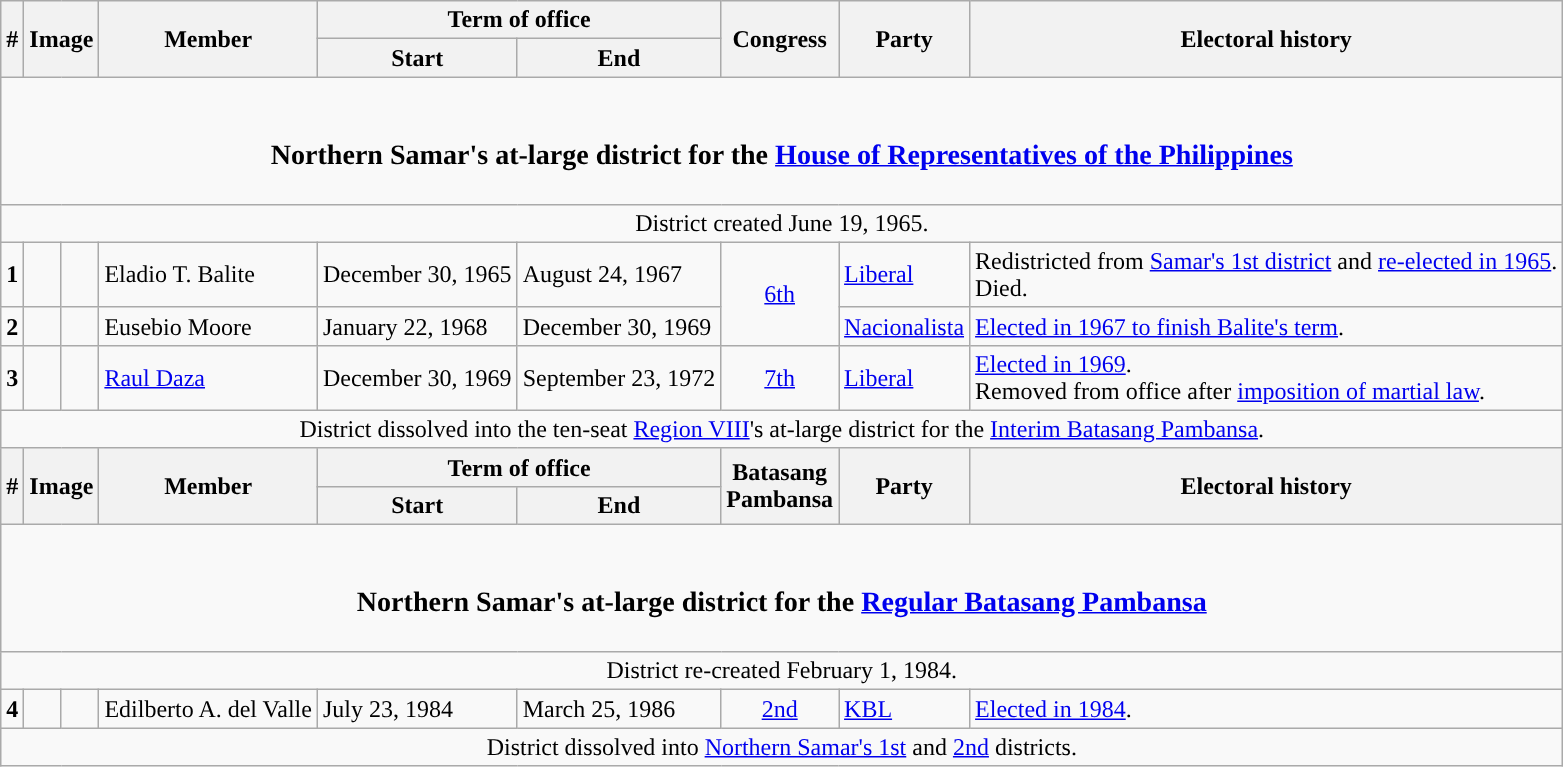<table class=wikitable>
<tr>
<th rowspan="2">#</th>
<th rowspan="2" colspan=2>Image</th>
<th rowspan="2">Member</th>
<th colspan=2>Term of office</th>
<th rowspan="2">Congress</th>
<th rowspan="2">Party</th>
<th rowspan="2">Electoral history</th>
</tr>
<tr>
<th>Start</th>
<th>End</th>
</tr>
<tr>
<td colspan="9" style="text-align:center;"><br><h3>Northern Samar's at-large district for the <a href='#'>House of Representatives of the Philippines</a></h3></td>
</tr>
<tr>
<td colspan="9" style="text-align:center;">District created June 19, 1965.</td>
</tr>
<tr>
<td style="text-align:center;"><strong>1</strong></td>
<td style="color:inherit;background:"></td>
<td></td>
<td>Eladio T. Balite</td>
<td>December 30, 1965</td>
<td>August 24, 1967</td>
<td rowspan="2" style="text-align:center;"><a href='#'>6th</a></td>
<td><a href='#'>Liberal</a></td>
<td>Redistricted from <a href='#'>Samar's 1st district</a> and <a href='#'>re-elected in 1965</a>.<br>Died.</td>
</tr>
<tr>
<td style="text-align:center;"><strong>2</strong></td>
<td style="color:inherit;background:"></td>
<td></td>
<td>Eusebio Moore</td>
<td>January 22, 1968</td>
<td>December 30, 1969</td>
<td><a href='#'>Nacionalista</a></td>
<td><a href='#'>Elected in 1967 to finish Balite's term</a>.</td>
</tr>
<tr>
<td style="text-align:center;"><strong>3</strong></td>
<td style="color:inherit;background:"></td>
<td></td>
<td><a href='#'>Raul Daza</a></td>
<td>December 30, 1969</td>
<td>September 23, 1972</td>
<td style="text-align:center;"><a href='#'>7th</a></td>
<td><a href='#'>Liberal</a></td>
<td><a href='#'>Elected in 1969</a>.<br>Removed from office after <a href='#'>imposition of martial law</a>.</td>
</tr>
<tr>
<td colspan="9" style="text-align:center;">District dissolved into the ten-seat <a href='#'>Region VIII</a>'s at-large district for the <a href='#'>Interim Batasang Pambansa</a>.</td>
</tr>
<tr>
<th rowspan="2">#</th>
<th rowspan="2" colspan=2>Image</th>
<th rowspan="2">Member</th>
<th colspan=2>Term of office</th>
<th rowspan="2">Batasang<br>Pambansa</th>
<th rowspan="2">Party</th>
<th rowspan="2">Electoral history</th>
</tr>
<tr>
<th>Start</th>
<th>End</th>
</tr>
<tr>
<td colspan="9" style="text-align:center;"><br><h3>Northern Samar's at-large district for the <a href='#'>Regular Batasang Pambansa</a></h3></td>
</tr>
<tr>
<td colspan="9" style="text-align:center;">District re-created February 1, 1984.</td>
</tr>
<tr>
<td style="text-align:center;"><strong>4</strong></td>
<td style="color:inherit;background:"></td>
<td></td>
<td>Edilberto A. del Valle</td>
<td>July 23, 1984</td>
<td>March 25, 1986</td>
<td style="text-align:center;"><a href='#'>2nd</a></td>
<td><a href='#'>KBL</a></td>
<td><a href='#'>Elected in 1984</a>.</td>
</tr>
<tr>
<td colspan="9" style="text-align:center;">District dissolved into <a href='#'>Northern Samar's 1st</a> and <a href='#'>2nd</a> districts.</td>
</tr>
</table>
